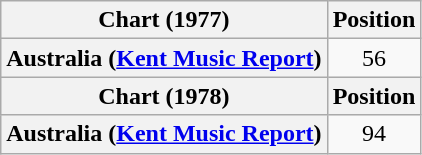<table class="wikitable sortable plainrowheaders" style="text-align:center">
<tr>
<th>Chart (1977)</th>
<th>Position</th>
</tr>
<tr>
<th scope="row">Australia (<a href='#'>Kent Music Report</a>)</th>
<td>56</td>
</tr>
<tr>
<th>Chart (1978)</th>
<th>Position</th>
</tr>
<tr>
<th scope="row">Australia (<a href='#'>Kent Music Report</a>)</th>
<td>94</td>
</tr>
</table>
